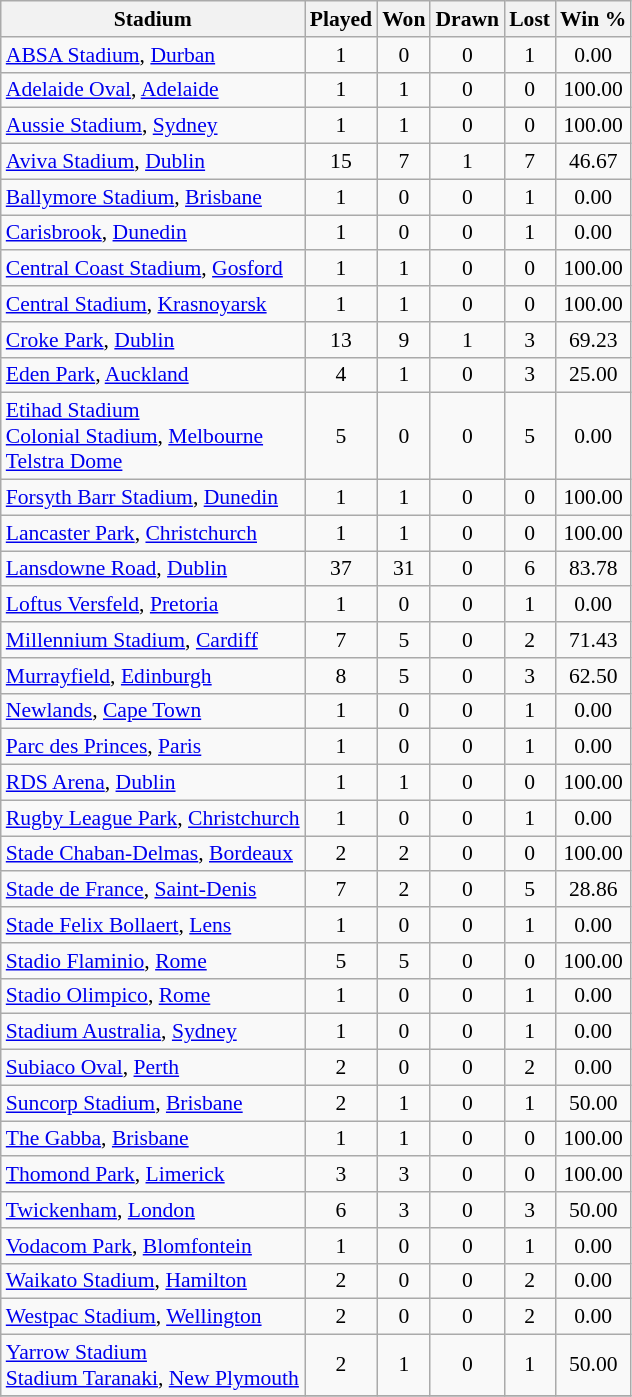<table class="wikitable sortable" style="font-size:90%; text-align:center">
<tr>
<th>Stadium</th>
<th>Played</th>
<th>Won</th>
<th>Drawn</th>
<th>Lost</th>
<th>Win %</th>
</tr>
<tr>
<td align=left> <a href='#'>ABSA Stadium</a>, <a href='#'>Durban</a></td>
<td>1</td>
<td>0</td>
<td>0</td>
<td>1</td>
<td>0.00</td>
</tr>
<tr>
<td align=left> <a href='#'>Adelaide Oval</a>, <a href='#'>Adelaide</a></td>
<td>1</td>
<td>1</td>
<td>0</td>
<td>0</td>
<td>100.00</td>
</tr>
<tr>
<td align=left> <a href='#'>Aussie Stadium</a>, <a href='#'>Sydney</a></td>
<td>1</td>
<td>1</td>
<td>0</td>
<td>0</td>
<td>100.00</td>
</tr>
<tr>
<td align=left> <a href='#'>Aviva Stadium</a>, <a href='#'>Dublin</a></td>
<td>15</td>
<td>7</td>
<td>1</td>
<td>7</td>
<td>46.67</td>
</tr>
<tr>
<td align=left> <a href='#'>Ballymore Stadium</a>, <a href='#'>Brisbane</a></td>
<td>1</td>
<td>0</td>
<td>0</td>
<td>1</td>
<td>0.00</td>
</tr>
<tr>
<td align=left> <a href='#'>Carisbrook</a>, <a href='#'>Dunedin</a></td>
<td>1</td>
<td>0</td>
<td>0</td>
<td>1</td>
<td>0.00</td>
</tr>
<tr>
<td align=left> <a href='#'>Central Coast Stadium</a>, <a href='#'>Gosford</a></td>
<td>1</td>
<td>1</td>
<td>0</td>
<td>0</td>
<td>100.00</td>
</tr>
<tr>
<td align=left> <a href='#'>Central Stadium</a>, <a href='#'>Krasnoyarsk</a></td>
<td>1</td>
<td>1</td>
<td>0</td>
<td>0</td>
<td>100.00</td>
</tr>
<tr>
<td align=left> <a href='#'>Croke Park</a>, <a href='#'>Dublin</a></td>
<td>13</td>
<td>9</td>
<td>1</td>
<td>3</td>
<td>69.23</td>
</tr>
<tr>
<td align=left> <a href='#'>Eden Park</a>, <a href='#'>Auckland</a></td>
<td>4</td>
<td>1</td>
<td>0</td>
<td>3</td>
<td>25.00</td>
</tr>
<tr>
<td align=left> <a href='#'>Etihad Stadium</a><br> <a href='#'>Colonial Stadium</a>, <a href='#'>Melbourne</a><br> <a href='#'>Telstra Dome</a></td>
<td>5</td>
<td>0</td>
<td>0</td>
<td>5</td>
<td>0.00</td>
</tr>
<tr>
<td align=left> <a href='#'>Forsyth Barr Stadium</a>, <a href='#'>Dunedin</a></td>
<td>1</td>
<td>1</td>
<td>0</td>
<td>0</td>
<td>100.00</td>
</tr>
<tr>
<td align=left> <a href='#'>Lancaster Park</a>, <a href='#'>Christchurch</a></td>
<td>1</td>
<td>1</td>
<td>0</td>
<td>0</td>
<td>100.00</td>
</tr>
<tr>
<td align=left> <a href='#'>Lansdowne Road</a>, <a href='#'>Dublin</a></td>
<td>37</td>
<td>31</td>
<td>0</td>
<td>6</td>
<td>83.78</td>
</tr>
<tr>
<td align=left> <a href='#'>Loftus Versfeld</a>, <a href='#'>Pretoria</a></td>
<td>1</td>
<td>0</td>
<td>0</td>
<td>1</td>
<td>0.00</td>
</tr>
<tr>
<td align=left> <a href='#'>Millennium Stadium</a>, <a href='#'>Cardiff</a></td>
<td>7</td>
<td>5</td>
<td>0</td>
<td>2</td>
<td>71.43</td>
</tr>
<tr>
<td align=left> <a href='#'>Murrayfield</a>, <a href='#'>Edinburgh</a></td>
<td>8</td>
<td>5</td>
<td>0</td>
<td>3</td>
<td>62.50</td>
</tr>
<tr>
<td align=left> <a href='#'>Newlands</a>, <a href='#'>Cape Town</a></td>
<td>1</td>
<td>0</td>
<td>0</td>
<td>1</td>
<td>0.00</td>
</tr>
<tr>
<td align=left> <a href='#'>Parc des Princes</a>, <a href='#'>Paris</a></td>
<td>1</td>
<td>0</td>
<td>0</td>
<td>1</td>
<td>0.00</td>
</tr>
<tr>
<td align=left> <a href='#'>RDS Arena</a>, <a href='#'>Dublin</a></td>
<td>1</td>
<td>1</td>
<td>0</td>
<td>0</td>
<td>100.00</td>
</tr>
<tr>
<td align=left> <a href='#'>Rugby League Park</a>, <a href='#'>Christchurch</a></td>
<td>1</td>
<td>0</td>
<td>0</td>
<td>1</td>
<td>0.00</td>
</tr>
<tr>
<td align=left> <a href='#'>Stade Chaban-Delmas</a>, <a href='#'>Bordeaux</a></td>
<td>2</td>
<td>2</td>
<td>0</td>
<td>0</td>
<td>100.00</td>
</tr>
<tr>
<td align=left> <a href='#'>Stade de France</a>, <a href='#'>Saint-Denis</a></td>
<td>7</td>
<td>2</td>
<td>0</td>
<td>5</td>
<td>28.86</td>
</tr>
<tr>
<td align=left> <a href='#'>Stade Felix Bollaert</a>, <a href='#'>Lens</a></td>
<td>1</td>
<td>0</td>
<td>0</td>
<td>1</td>
<td>0.00</td>
</tr>
<tr>
<td align=left> <a href='#'>Stadio Flaminio</a>, <a href='#'>Rome</a></td>
<td>5</td>
<td>5</td>
<td>0</td>
<td>0</td>
<td>100.00</td>
</tr>
<tr>
<td align=left> <a href='#'>Stadio Olimpico</a>, <a href='#'>Rome</a></td>
<td>1</td>
<td>0</td>
<td>0</td>
<td>1</td>
<td>0.00</td>
</tr>
<tr>
<td align=left> <a href='#'>Stadium Australia</a>, <a href='#'>Sydney</a></td>
<td>1</td>
<td>0</td>
<td>0</td>
<td>1</td>
<td>0.00</td>
</tr>
<tr>
<td align=left> <a href='#'>Subiaco Oval</a>, <a href='#'>Perth</a></td>
<td>2</td>
<td>0</td>
<td>0</td>
<td>2</td>
<td>0.00</td>
</tr>
<tr>
<td align=left> <a href='#'>Suncorp Stadium</a>, <a href='#'>Brisbane</a></td>
<td>2</td>
<td>1</td>
<td>0</td>
<td>1</td>
<td>50.00</td>
</tr>
<tr>
<td align=left> <a href='#'>The Gabba</a>, <a href='#'>Brisbane</a></td>
<td>1</td>
<td>1</td>
<td>0</td>
<td>0</td>
<td>100.00</td>
</tr>
<tr>
<td align=left> <a href='#'>Thomond Park</a>, <a href='#'>Limerick</a></td>
<td>3</td>
<td>3</td>
<td>0</td>
<td>0</td>
<td>100.00</td>
</tr>
<tr>
<td align=left> <a href='#'>Twickenham</a>, <a href='#'>London</a></td>
<td>6</td>
<td>3</td>
<td>0</td>
<td>3</td>
<td>50.00</td>
</tr>
<tr>
<td align=left> <a href='#'>Vodacom Park</a>, <a href='#'>Blomfontein</a></td>
<td>1</td>
<td>0</td>
<td>0</td>
<td>1</td>
<td>0.00</td>
</tr>
<tr>
<td align=left> <a href='#'>Waikato Stadium</a>, <a href='#'>Hamilton</a></td>
<td>2</td>
<td>0</td>
<td>0</td>
<td>2</td>
<td>0.00</td>
</tr>
<tr>
<td align=left> <a href='#'>Westpac Stadium</a>, <a href='#'>Wellington</a></td>
<td>2</td>
<td>0</td>
<td>0</td>
<td>2</td>
<td>0.00</td>
</tr>
<tr>
<td align=left> <a href='#'>Yarrow Stadium</a><br> <a href='#'>Stadium Taranaki</a>, <a href='#'>New Plymouth</a></td>
<td>2</td>
<td>1</td>
<td>0</td>
<td>1</td>
<td>50.00</td>
</tr>
<tr>
</tr>
</table>
